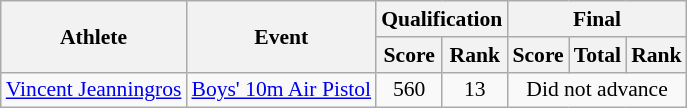<table class="wikitable" style="font-size:90%">
<tr>
<th rowspan="2">Athlete</th>
<th rowspan="2">Event</th>
<th colspan="2">Qualification</th>
<th colspan="3">Final</th>
</tr>
<tr>
<th>Score</th>
<th>Rank</th>
<th>Score</th>
<th>Total</th>
<th>Rank</th>
</tr>
<tr>
<td><a href='#'>Vincent Jeanningros</a></td>
<td><a href='#'>Boys' 10m Air Pistol</a></td>
<td align=center>560</td>
<td align=center>13</td>
<td colspan=3 align=center>Did not advance</td>
</tr>
</table>
